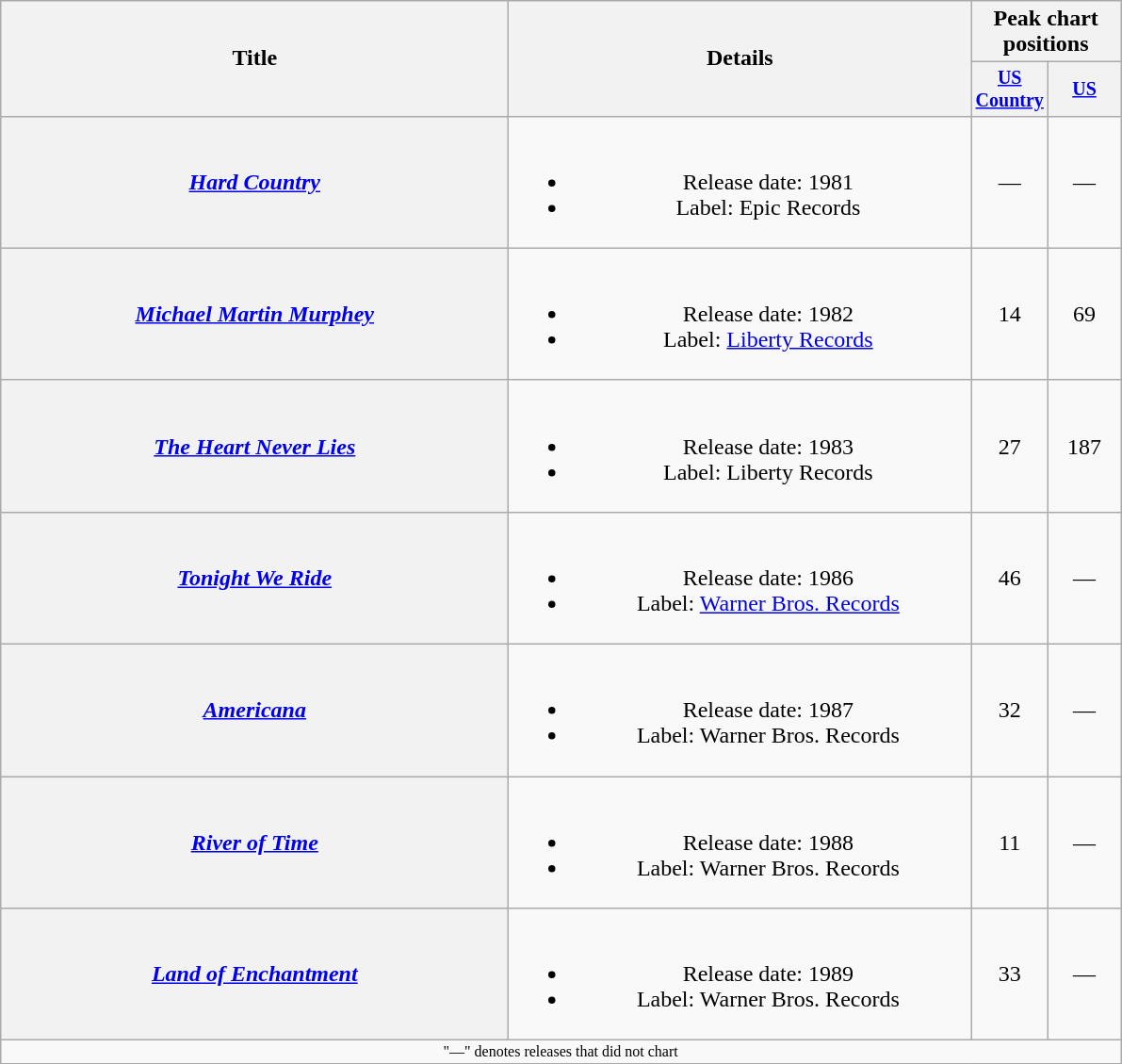<table class="wikitable plainrowheaders" style="text-align:center;">
<tr>
<th rowspan="2" style="width:22em;">Title</th>
<th rowspan="2" style="width:20em;">Details</th>
<th colspan="2">Peak chart<br>positions</th>
</tr>
<tr style="font-size:smaller;">
<th style="width:45px;"><a href='#'>US Country</a></th>
<th style="width:45px;"><a href='#'>US</a></th>
</tr>
<tr>
<th scope="row"><em><a href='#'>Hard Country</a></em></th>
<td><br><ul><li>Release date: 1981</li><li>Label: Epic Records</li></ul></td>
<td>—</td>
<td>—</td>
</tr>
<tr>
<th scope="row"><em><a href='#'>Michael Martin Murphey</a></em></th>
<td><br><ul><li>Release date: 1982</li><li>Label: <a href='#'>Liberty Records</a></li></ul></td>
<td>14</td>
<td>69</td>
</tr>
<tr>
<th scope="row"><em><a href='#'>The Heart Never Lies</a></em></th>
<td><br><ul><li>Release date: 1983</li><li>Label: Liberty Records</li></ul></td>
<td>27</td>
<td>187</td>
</tr>
<tr>
<th scope="row"><em><a href='#'>Tonight We Ride</a></em></th>
<td><br><ul><li>Release date: 1986</li><li>Label: <a href='#'>Warner Bros. Records</a></li></ul></td>
<td>46</td>
<td>—</td>
</tr>
<tr>
<th scope="row"><em><a href='#'>Americana</a></em></th>
<td><br><ul><li>Release date: 1987</li><li>Label: Warner Bros. Records</li></ul></td>
<td>32</td>
<td>—</td>
</tr>
<tr>
<th scope="row"><em><a href='#'>River of Time</a></em></th>
<td><br><ul><li>Release date: 1988</li><li>Label: Warner Bros. Records</li></ul></td>
<td>11</td>
<td>—</td>
</tr>
<tr>
<th scope="row"><em><a href='#'>Land of Enchantment</a></em></th>
<td><br><ul><li>Release date: 1989</li><li>Label: Warner Bros. Records</li></ul></td>
<td>33</td>
<td>—</td>
</tr>
<tr>
<td colspan="4" style="font-size: 8pt">"—" denotes releases that did not chart</td>
</tr>
<tr>
</tr>
</table>
